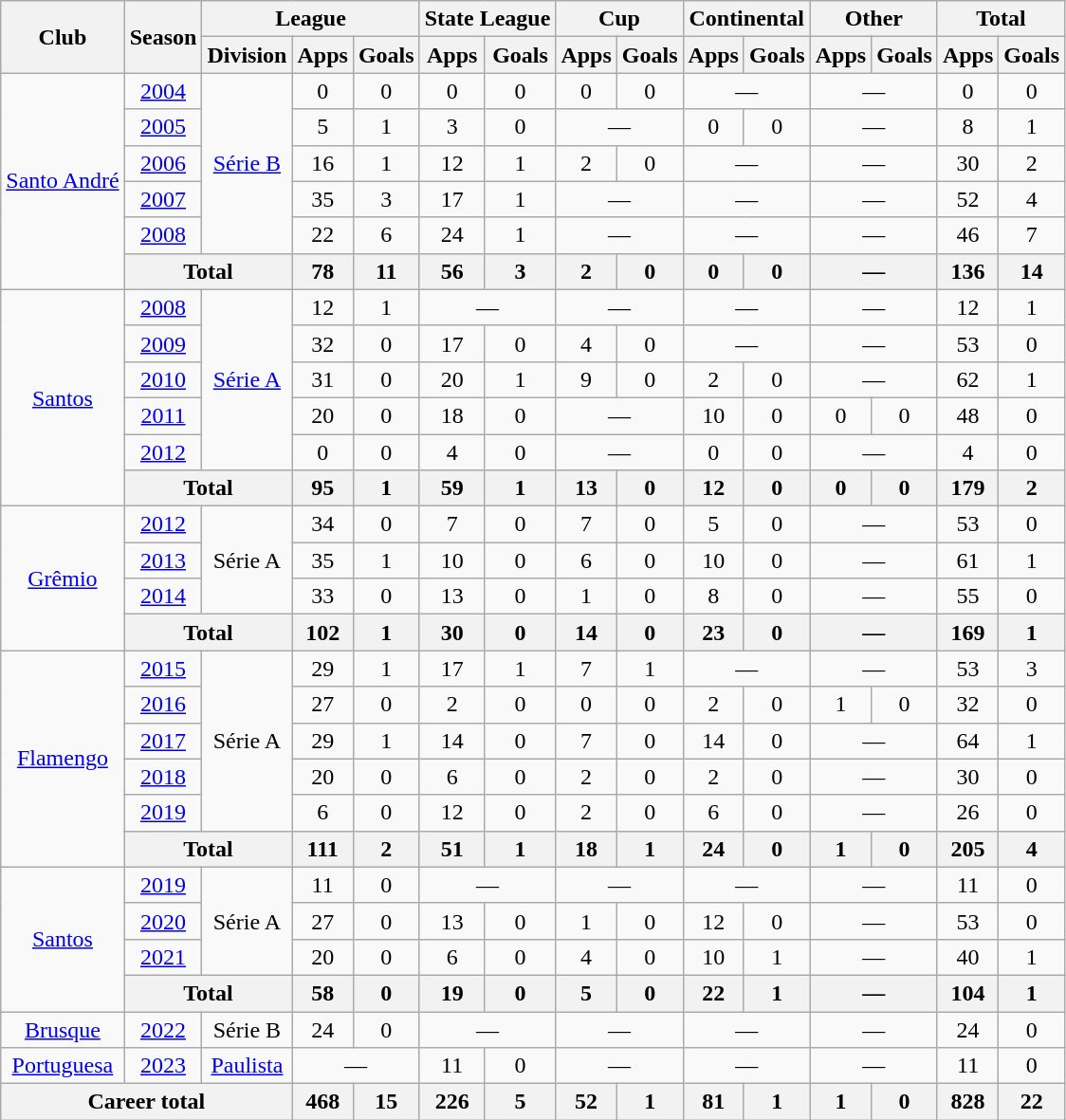<table class="wikitable" style="text-align: center;">
<tr>
<th rowspan="2">Club</th>
<th rowspan="2">Season</th>
<th colspan="3">League</th>
<th colspan="2">State League</th>
<th colspan="2">Cup</th>
<th colspan="2">Continental</th>
<th colspan="2">Other</th>
<th colspan="2">Total</th>
</tr>
<tr>
<th>Division</th>
<th>Apps</th>
<th>Goals</th>
<th>Apps</th>
<th>Goals</th>
<th>Apps</th>
<th>Goals</th>
<th>Apps</th>
<th>Goals</th>
<th>Apps</th>
<th>Goals</th>
<th>Apps</th>
<th>Goals</th>
</tr>
<tr>
<td rowspan="6" valign="center"><a href='#'>Santo André</a></td>
<td><a href='#'>2004</a></td>
<td rowspan="5"><a href='#'>Série B</a></td>
<td>0</td>
<td>0</td>
<td>0</td>
<td>0</td>
<td>0</td>
<td>0</td>
<td colspan="2">—</td>
<td colspan="2">—</td>
<td>0</td>
<td>0</td>
</tr>
<tr>
<td><a href='#'>2005</a></td>
<td>5</td>
<td>1</td>
<td>3</td>
<td>0</td>
<td colspan="2">—</td>
<td>0</td>
<td>0</td>
<td colspan="2">—</td>
<td>8</td>
<td>1</td>
</tr>
<tr>
<td><a href='#'>2006</a></td>
<td>16</td>
<td>1</td>
<td>12</td>
<td>1</td>
<td>2</td>
<td>0</td>
<td colspan="2">—</td>
<td colspan="2">—</td>
<td>30</td>
<td>2</td>
</tr>
<tr>
<td><a href='#'>2007</a></td>
<td>35</td>
<td>3</td>
<td>17</td>
<td>1</td>
<td colspan="2">—</td>
<td colspan="2">—</td>
<td colspan="2">—</td>
<td>52</td>
<td>4</td>
</tr>
<tr>
<td><a href='#'>2008</a></td>
<td>22</td>
<td>6</td>
<td>24</td>
<td>1</td>
<td colspan="2">—</td>
<td colspan="2">—</td>
<td colspan="2">—</td>
<td>46</td>
<td>7</td>
</tr>
<tr>
<th colspan="2">Total</th>
<th>78</th>
<th>11</th>
<th>56</th>
<th>3</th>
<th>2</th>
<th>0</th>
<th>0</th>
<th>0</th>
<th colspan="2">—</th>
<th>136</th>
<th>14</th>
</tr>
<tr>
<td rowspan="6" valign="center"><a href='#'>Santos</a></td>
<td><a href='#'>2008</a></td>
<td rowspan="5"><a href='#'>Série A</a></td>
<td>12</td>
<td>1</td>
<td colspan="2">—</td>
<td colspan="2">—</td>
<td colspan="2">—</td>
<td colspan="2">—</td>
<td>12</td>
<td>1</td>
</tr>
<tr>
<td><a href='#'>2009</a></td>
<td>32</td>
<td>0</td>
<td>17</td>
<td>0</td>
<td>4</td>
<td>0</td>
<td colspan="2">—</td>
<td colspan="2">—</td>
<td>53</td>
<td>0</td>
</tr>
<tr>
<td><a href='#'>2010</a></td>
<td>31</td>
<td>0</td>
<td>20</td>
<td>1</td>
<td>9</td>
<td>0</td>
<td>2</td>
<td>0</td>
<td colspan="2">—</td>
<td>62</td>
<td>1</td>
</tr>
<tr>
<td><a href='#'>2011</a></td>
<td>20</td>
<td>0</td>
<td>18</td>
<td>0</td>
<td colspan="2">—</td>
<td>10</td>
<td>0</td>
<td>0</td>
<td>0</td>
<td>48</td>
<td>0</td>
</tr>
<tr>
<td><a href='#'>2012</a></td>
<td>0</td>
<td>0</td>
<td>4</td>
<td>0</td>
<td colspan="2">—</td>
<td>0</td>
<td>0</td>
<td colspan="2">—</td>
<td>4</td>
<td>0</td>
</tr>
<tr>
<th colspan="2">Total</th>
<th>95</th>
<th>1</th>
<th>59</th>
<th>1</th>
<th>13</th>
<th>0</th>
<th>12</th>
<th>0</th>
<th>0</th>
<th>0</th>
<th>179</th>
<th>2</th>
</tr>
<tr>
<td rowspan="4" valign="center"><a href='#'>Grêmio</a></td>
<td><a href='#'>2012</a></td>
<td rowspan="3">Série A</td>
<td>34</td>
<td>0</td>
<td>7</td>
<td>0</td>
<td>7</td>
<td>0</td>
<td>5</td>
<td>0</td>
<td colspan="2">—</td>
<td>53</td>
<td>0</td>
</tr>
<tr>
<td><a href='#'>2013</a></td>
<td>35</td>
<td>1</td>
<td>10</td>
<td>0</td>
<td>6</td>
<td>0</td>
<td>10</td>
<td>0</td>
<td colspan="2">—</td>
<td>61</td>
<td>1</td>
</tr>
<tr>
<td><a href='#'>2014</a></td>
<td>33</td>
<td>0</td>
<td>13</td>
<td>0</td>
<td>1</td>
<td>0</td>
<td>8</td>
<td>0</td>
<td colspan="2">—</td>
<td>55</td>
<td>0</td>
</tr>
<tr>
<th colspan="2">Total</th>
<th>102</th>
<th>1</th>
<th>30</th>
<th>0</th>
<th>14</th>
<th>0</th>
<th>23</th>
<th>0</th>
<th colspan="2">—</th>
<th>169</th>
<th>1</th>
</tr>
<tr>
<td rowspan="6" valign="center"><a href='#'>Flamengo</a></td>
<td><a href='#'>2015</a></td>
<td rowspan="5">Série A</td>
<td>29</td>
<td>1</td>
<td>17</td>
<td>1</td>
<td>7</td>
<td>1</td>
<td colspan="2">—</td>
<td colspan="2">—</td>
<td>53</td>
<td>3</td>
</tr>
<tr>
<td><a href='#'>2016</a></td>
<td>27</td>
<td>0</td>
<td>2</td>
<td>0</td>
<td>0</td>
<td>0</td>
<td>2</td>
<td>0</td>
<td>1</td>
<td>0</td>
<td>32</td>
<td>0</td>
</tr>
<tr>
<td><a href='#'>2017</a></td>
<td>29</td>
<td>1</td>
<td>14</td>
<td>0</td>
<td>7</td>
<td>0</td>
<td>14</td>
<td>0</td>
<td colspan="2">—</td>
<td>64</td>
<td>1</td>
</tr>
<tr>
<td><a href='#'>2018</a></td>
<td>20</td>
<td>0</td>
<td>6</td>
<td>0</td>
<td>2</td>
<td>0</td>
<td>2</td>
<td>0</td>
<td colspan="2">—</td>
<td>30</td>
<td>0</td>
</tr>
<tr>
<td><a href='#'>2019</a></td>
<td>6</td>
<td>0</td>
<td>12</td>
<td>0</td>
<td>2</td>
<td>0</td>
<td>6</td>
<td>0</td>
<td colspan="2">—</td>
<td>26</td>
<td>0</td>
</tr>
<tr>
<th colspan="2">Total</th>
<th>111</th>
<th>2</th>
<th>51</th>
<th>1</th>
<th>18</th>
<th>1</th>
<th>24</th>
<th>0</th>
<th>1</th>
<th>0</th>
<th>205</th>
<th>4</th>
</tr>
<tr>
<td rowspan="4"><a href='#'>Santos</a></td>
<td><a href='#'>2019</a></td>
<td rowspan="3">Série A</td>
<td>11</td>
<td>0</td>
<td colspan="2">—</td>
<td colspan="2">—</td>
<td colspan="2">—</td>
<td colspan="2">—</td>
<td>11</td>
<td>0</td>
</tr>
<tr>
<td><a href='#'>2020</a></td>
<td>27</td>
<td>0</td>
<td>13</td>
<td>0</td>
<td>1</td>
<td>0</td>
<td>12</td>
<td>0</td>
<td colspan="2">—</td>
<td>53</td>
<td>0</td>
</tr>
<tr>
<td><a href='#'>2021</a></td>
<td>20</td>
<td>0</td>
<td>6</td>
<td>0</td>
<td>4</td>
<td>0</td>
<td>10</td>
<td>1</td>
<td colspan="2">—</td>
<td>40</td>
<td>1</td>
</tr>
<tr>
<th colspan="2">Total</th>
<th>58</th>
<th>0</th>
<th>19</th>
<th>0</th>
<th>5</th>
<th>0</th>
<th>22</th>
<th>1</th>
<th colspan="2">—</th>
<th>104</th>
<th>1</th>
</tr>
<tr>
<td valign="center"><a href='#'>Brusque</a></td>
<td><a href='#'>2022</a></td>
<td>Série B</td>
<td>24</td>
<td>0</td>
<td colspan="2">—</td>
<td colspan="2">—</td>
<td colspan="2">—</td>
<td colspan="2">—</td>
<td>24</td>
<td>0</td>
</tr>
<tr>
<td valign="center"><a href='#'>Portuguesa</a></td>
<td><a href='#'>2023</a></td>
<td><a href='#'>Paulista</a></td>
<td colspan="2">—</td>
<td>11</td>
<td>0</td>
<td colspan="2">—</td>
<td colspan="2">—</td>
<td colspan="2">—</td>
<td>11</td>
<td>0</td>
</tr>
<tr>
<th colspan="3">Career total</th>
<th>468</th>
<th>15</th>
<th>226</th>
<th>5</th>
<th>52</th>
<th>1</th>
<th>81</th>
<th>1</th>
<th>1</th>
<th>0</th>
<th>828</th>
<th>22</th>
</tr>
</table>
